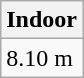<table class="wikitable" border="1" align="upright">
<tr>
<th>Indoor</th>
</tr>
<tr>
<td>8.10 m</td>
</tr>
</table>
